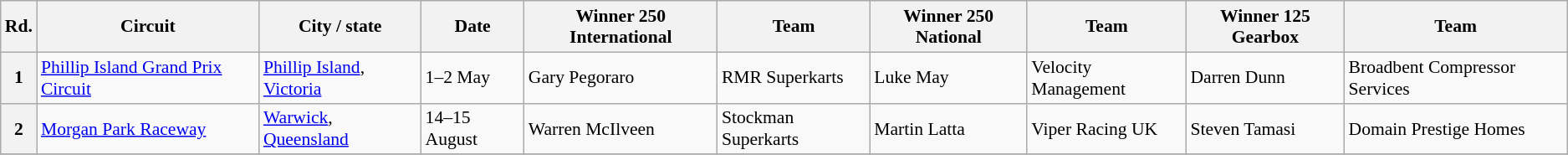<table class="wikitable" style="font-size: 90%">
<tr>
<th>Rd.</th>
<th>Circuit</th>
<th>City / state</th>
<th>Date</th>
<th>Winner 250 International</th>
<th>Team</th>
<th>Winner 250 National</th>
<th>Team</th>
<th>Winner 125 Gearbox</th>
<th>Team</th>
</tr>
<tr>
<th>1</th>
<td> <a href='#'>Phillip Island Grand Prix Circuit</a></td>
<td><a href='#'>Phillip Island</a>, <a href='#'>Victoria</a></td>
<td>1–2 May</td>
<td>Gary Pegoraro</td>
<td>RMR Superkarts</td>
<td>Luke May</td>
<td>Velocity Management</td>
<td>Darren Dunn</td>
<td>Broadbent Compressor Services</td>
</tr>
<tr>
<th>2</th>
<td> <a href='#'>Morgan Park Raceway</a></td>
<td><a href='#'>Warwick</a>, <a href='#'>Queensland</a></td>
<td>14–15 August</td>
<td>Warren McIlveen</td>
<td>Stockman Superkarts</td>
<td>Martin Latta</td>
<td>Viper Racing UK</td>
<td>Steven Tamasi</td>
<td>Domain Prestige Homes</td>
</tr>
<tr>
</tr>
</table>
